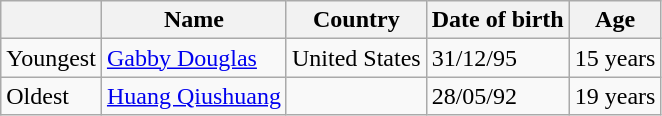<table class="wikitable">
<tr>
<th></th>
<th>Name</th>
<th>Country</th>
<th>Date of birth</th>
<th>Age</th>
</tr>
<tr>
<td>Youngest</td>
<td><a href='#'>Gabby Douglas</a></td>
<td> United States</td>
<td>31/12/95</td>
<td>15 years</td>
</tr>
<tr>
<td>Oldest</td>
<td><a href='#'>Huang Qiushuang</a></td>
<td></td>
<td>28/05/92</td>
<td>19 years</td>
</tr>
</table>
